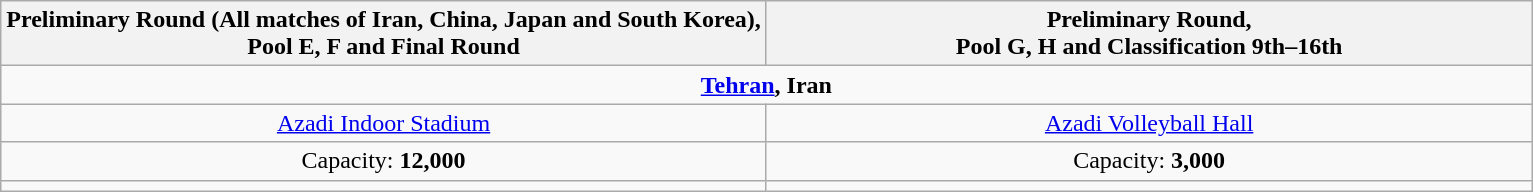<table class="wikitable" style="text-align:center">
<tr>
<th width=50%>Preliminary Round (All matches of Iran, China, Japan and South Korea),<br> Pool E, F and Final Round</th>
<th width=50%>Preliminary Round,<br> Pool G, H and Classification 9th–16th</th>
</tr>
<tr>
<td colspan=2><strong><a href='#'>Tehran</a>, Iran</strong></td>
</tr>
<tr>
<td><a href='#'>Azadi Indoor Stadium</a></td>
<td><a href='#'>Azadi Volleyball Hall</a></td>
</tr>
<tr>
<td>Capacity: <strong>12,000</strong></td>
<td>Capacity: <strong>3,000</strong></td>
</tr>
<tr>
<td></td>
<td></td>
</tr>
</table>
